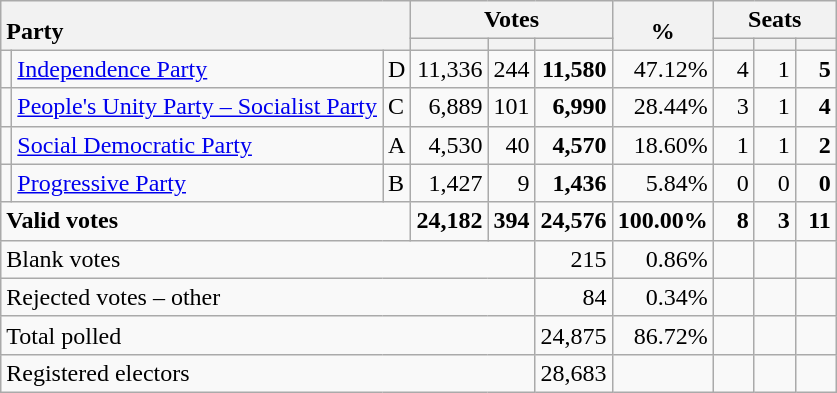<table class="wikitable" border="1" style="text-align:right;">
<tr>
<th style="text-align:left;" valign=bottom rowspan=2 colspan=3>Party</th>
<th colspan=3>Votes</th>
<th align=center valign=bottom rowspan=2 width="50">%</th>
<th colspan=3>Seats</th>
</tr>
<tr>
<th align=center valign=bottom width="20"><small></small></th>
<th align=center valign=bottom width="20"><small></small></th>
<th align=center valign=bottom width="20"><small></small></th>
<th align=center valign=bottom width="20"><small></small></th>
<th align=center valign=bottom width="20"><small><a href='#'></a></small></th>
<th align=center valign=bottom width="20"><small></small></th>
</tr>
<tr>
<td></td>
<td align=left><a href='#'>Independence Party</a></td>
<td align=left>D</td>
<td>11,336</td>
<td>244</td>
<td><strong>11,580</strong></td>
<td>47.12%</td>
<td>4</td>
<td>1</td>
<td><strong>5</strong></td>
</tr>
<tr>
<td></td>
<td align=left><a href='#'>People's Unity Party – Socialist Party</a></td>
<td align=left>C</td>
<td>6,889</td>
<td>101</td>
<td><strong>6,990</strong></td>
<td>28.44%</td>
<td>3</td>
<td>1</td>
<td><strong>4</strong></td>
</tr>
<tr>
<td></td>
<td align=left><a href='#'>Social Democratic Party</a></td>
<td align=left>A</td>
<td>4,530</td>
<td>40</td>
<td><strong>4,570</strong></td>
<td>18.60%</td>
<td>1</td>
<td>1</td>
<td><strong>2</strong></td>
</tr>
<tr>
<td></td>
<td align=left><a href='#'>Progressive Party</a></td>
<td align=left>B</td>
<td>1,427</td>
<td>9</td>
<td><strong>1,436</strong></td>
<td>5.84%</td>
<td>0</td>
<td>0</td>
<td><strong>0</strong></td>
</tr>
<tr style="font-weight:bold">
<td align=left colspan=3>Valid votes</td>
<td>24,182</td>
<td>394</td>
<td>24,576</td>
<td>100.00%</td>
<td>8</td>
<td>3</td>
<td>11</td>
</tr>
<tr>
<td align=left colspan=5>Blank votes</td>
<td>215</td>
<td>0.86%</td>
<td></td>
<td></td>
<td></td>
</tr>
<tr>
<td align=left colspan=5>Rejected votes – other</td>
<td>84</td>
<td>0.34%</td>
<td></td>
<td></td>
<td></td>
</tr>
<tr>
<td align=left colspan=5>Total polled</td>
<td>24,875</td>
<td>86.72%</td>
<td></td>
<td></td>
<td></td>
</tr>
<tr>
<td align=left colspan=5>Registered electors</td>
<td>28,683</td>
<td></td>
<td></td>
<td></td>
<td></td>
</tr>
</table>
